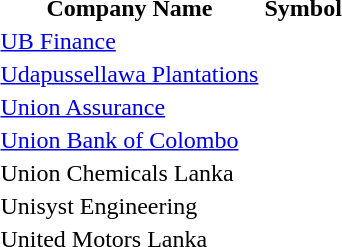<table style="background:transparent;">
<tr>
<th>Company Name</th>
<th>Symbol</th>
</tr>
<tr>
<td><a href='#'>UB Finance</a></td>
<td></td>
</tr>
<tr>
<td><a href='#'>Udapussellawa Plantations</a></td>
<td></td>
</tr>
<tr>
<td><a href='#'>Union Assurance</a></td>
<td></td>
</tr>
<tr>
<td><a href='#'>Union Bank of Colombo</a></td>
<td></td>
</tr>
<tr>
<td>Union Chemicals Lanka</td>
<td></td>
</tr>
<tr>
<td>Unisyst Engineering</td>
<td></td>
</tr>
<tr>
<td>United Motors Lanka</td>
<td></td>
</tr>
</table>
